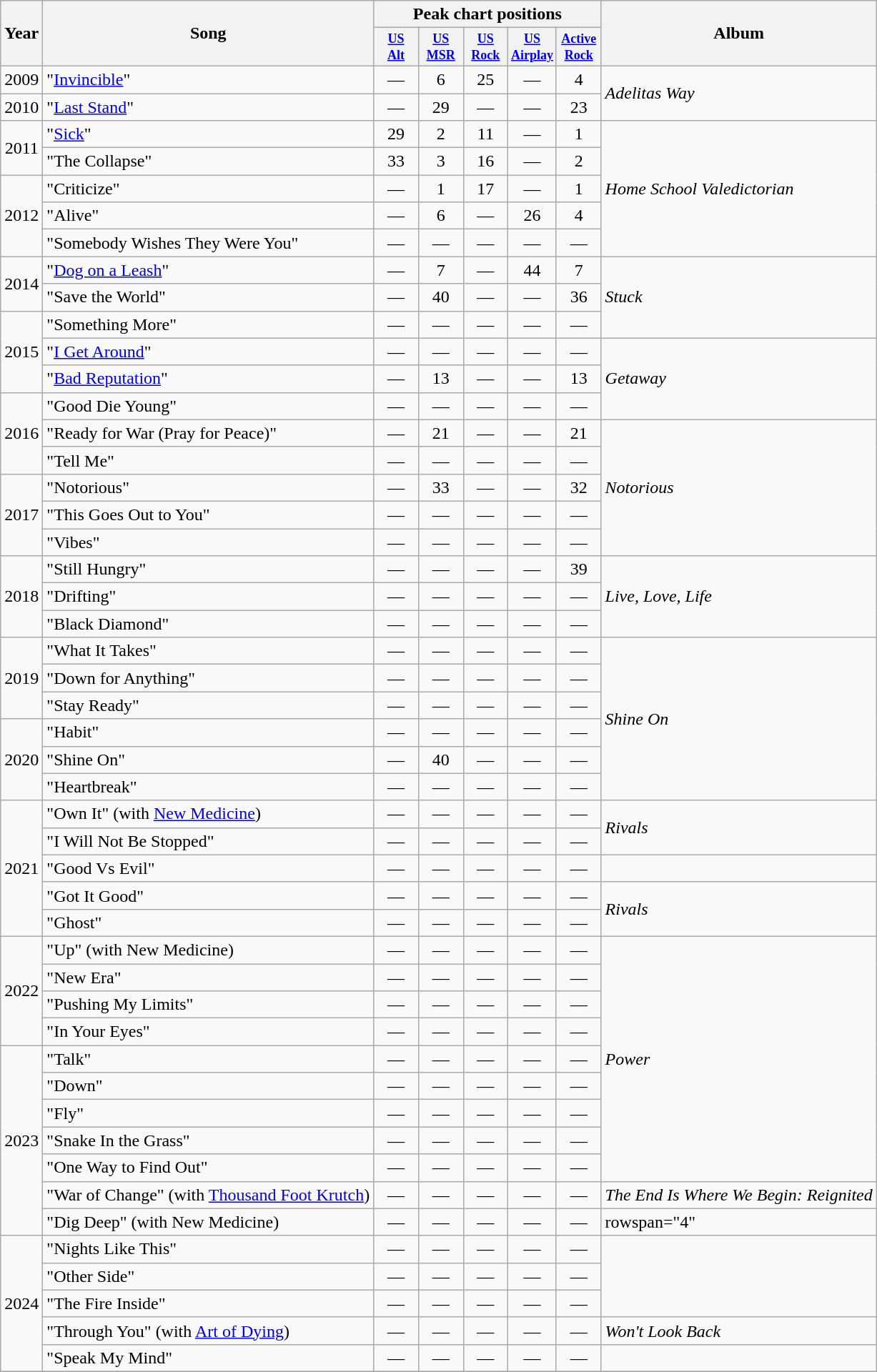<table class="wikitable">
<tr>
<th rowspan="2">Year</th>
<th rowspan="2">Song</th>
<th colspan="5">Peak chart positions</th>
<th rowspan="2">Album</th>
</tr>
<tr>
<th style="width:3em;font-size:75%"><a href='#'>US<br>Alt</a><br></th>
<th style="width:3em;font-size:75%"><a href='#'>US<br>MSR</a><br></th>
<th style="width:3em;font-size:75%"><a href='#'>US<br>Rock</a><br></th>
<th style="width:3em;font-size:75%"><a href='#'>US<br>Airplay</a><br></th>
<th style="width:3em;font-size:75%"><a href='#'>Active Rock</a><br></th>
</tr>
<tr>
<td style="text-align:center;">2009</td>
<td>"<a href='#'>Invincible</a>"</td>
<td style="text-align:center;">—</td>
<td style="text-align:center;">6</td>
<td style="text-align:center;">25</td>
<td style="text-align:center;">—</td>
<td style="text-align:center;">4</td>
<td rowspan="2"><em>Adelitas Way</em></td>
</tr>
<tr>
<td style="text-align:center;">2010</td>
<td>"<a href='#'>Last Stand</a>"</td>
<td style="text-align:center;">—</td>
<td style="text-align:center;">29</td>
<td style="text-align:center;">—</td>
<td style="text-align:center;">—</td>
<td style="text-align:center;">23</td>
</tr>
<tr>
<td style="text-align:center;" rowspan="2">2011</td>
<td>"<a href='#'>Sick</a>"</td>
<td style="text-align:center;">29</td>
<td style="text-align:center;">2</td>
<td style="text-align:center;">11</td>
<td style="text-align:center;">—</td>
<td style="text-align:center;">1</td>
<td rowspan="5"><em>Home School Valedictorian</em></td>
</tr>
<tr>
<td>"The Collapse"</td>
<td style="text-align:center;">33</td>
<td style="text-align:center;">3</td>
<td style="text-align:center;">16</td>
<td style="text-align:center;">—</td>
<td style="text-align:center;">2</td>
</tr>
<tr>
<td style="text-align:center;" rowspan="3">2012</td>
<td>"Criticize"</td>
<td style="text-align:center;">—</td>
<td style="text-align:center;">1</td>
<td style="text-align:center;">17</td>
<td style="text-align:center;">—</td>
<td style="text-align:center;">1</td>
</tr>
<tr>
<td>"Alive"</td>
<td style="text-align:center;">—</td>
<td style="text-align:center;">6</td>
<td style="text-align:center;">—</td>
<td style="text-align:center;">26</td>
<td style="text-align:center;">4</td>
</tr>
<tr>
<td>"Somebody Wishes They Were You"</td>
<td style="text-align:center;">—</td>
<td style="text-align:center;">—</td>
<td style="text-align:center;">—</td>
<td style="text-align:center;">—</td>
<td style="text-align:center;">—</td>
</tr>
<tr>
<td style="text-align:center;" rowspan="2">2014</td>
<td>"<a href='#'>Dog on a Leash</a>"</td>
<td style="text-align:center;">—</td>
<td style="text-align:center;">7</td>
<td style="text-align:center;">—</td>
<td style="text-align:center;">44</td>
<td style="text-align:center;">7</td>
<td rowspan="3"><em> Stuck </em></td>
</tr>
<tr>
<td>"Save the World"</td>
<td style="text-align:center;">—</td>
<td style="text-align:center;">40</td>
<td style="text-align:center;">—</td>
<td style="text-align:center;">—</td>
<td style="text-align:center;">36</td>
</tr>
<tr>
<td style="text-align:center;" rowspan="3">2015</td>
<td>"Something More"</td>
<td style="text-align:center;">—</td>
<td style="text-align:center;">—</td>
<td style="text-align:center;">—</td>
<td style="text-align:center;">—</td>
<td style="text-align:center;">—</td>
</tr>
<tr>
<td>"<a href='#'>I Get Around</a>"</td>
<td style="text-align:center;">—</td>
<td style="text-align:center;">—</td>
<td style="text-align:center;">—</td>
<td style="text-align:center;">—</td>
<td style="text-align:center;">—</td>
<td rowspan="3"><em>Getaway</em></td>
</tr>
<tr>
<td>"<a href='#'>Bad Reputation</a>"</td>
<td style="text-align:center;">—</td>
<td style="text-align:center;">13</td>
<td style="text-align:center;">—</td>
<td style="text-align:center;">—</td>
<td style="text-align:center;">13</td>
</tr>
<tr>
<td style="text-align:center;" rowspan="3">2016</td>
<td>"Good Die Young"</td>
<td style="text-align:center;">—</td>
<td style="text-align:center;">—</td>
<td style="text-align:center;">—</td>
<td style="text-align:center;">—</td>
<td style="text-align:center;">—</td>
</tr>
<tr>
<td>"Ready for War (Pray for Peace)"</td>
<td style="text-align:center;">—</td>
<td style="text-align:center;">21</td>
<td style="text-align:center;">—</td>
<td style="text-align:center;">—</td>
<td style="text-align:center;">21</td>
<td rowspan="5"><em>Notorious</em></td>
</tr>
<tr>
<td>"Tell Me"</td>
<td style="text-align:center;">—</td>
<td style="text-align:center;">—</td>
<td style="text-align:center;">—</td>
<td style="text-align:center;">—</td>
<td style="text-align:center;">—</td>
</tr>
<tr>
<td style="text-align:center;" rowspan="3">2017</td>
<td>"Notorious"</td>
<td style="text-align:center;">—</td>
<td style="text-align:center;">33</td>
<td style="text-align:center;">—</td>
<td style="text-align:center;">—</td>
<td style="text-align:center;">32</td>
</tr>
<tr>
<td>"This Goes Out to You"</td>
<td style="text-align:center;">—</td>
<td style="text-align:center;">—</td>
<td style="text-align:center;">—</td>
<td style="text-align:center;">—</td>
<td style="text-align:center;">—</td>
</tr>
<tr>
<td>"Vibes"</td>
<td style="text-align:center;">—</td>
<td style="text-align:center;">—</td>
<td style="text-align:center;">—</td>
<td style="text-align:center;">—</td>
<td style="text-align:center;">—</td>
</tr>
<tr>
<td style="text-align:center;" rowspan="3">2018</td>
<td>"Still Hungry"</td>
<td style="text-align:center;">—</td>
<td style="text-align:center;">—</td>
<td style="text-align:center;">—</td>
<td style="text-align:center;">—</td>
<td style="text-align:center;">39</td>
<td rowspan="3"><em>Live, Love, Life</em></td>
</tr>
<tr>
<td>"Drifting"</td>
<td style="text-align:center;">—</td>
<td style="text-align:center;">—</td>
<td style="text-align:center;">—</td>
<td style="text-align:center;">—</td>
<td style="text-align:center;">—</td>
</tr>
<tr>
<td>"Black Diamond"</td>
<td style="text-align:center;">—</td>
<td style="text-align:center;">—</td>
<td style="text-align:center;">—</td>
<td style="text-align:center;">—</td>
<td style="text-align:center;">—</td>
</tr>
<tr>
<td style="text-align:center;" rowspan="3">2019</td>
<td>"What It Takes"</td>
<td style="text-align:center;">—</td>
<td style="text-align:center;">—</td>
<td style="text-align:center;">—</td>
<td style="text-align:center;">—</td>
<td style="text-align:center;">—</td>
<td rowspan="6"><em>Shine On</em></td>
</tr>
<tr>
<td>"Down for Anything"</td>
<td style="text-align:center;">—</td>
<td style="text-align:center;">—</td>
<td style="text-align:center;">—</td>
<td style="text-align:center;">—</td>
<td style="text-align:center;">—</td>
</tr>
<tr>
<td>"Stay Ready"</td>
<td style="text-align:center;">—</td>
<td style="text-align:center;">—</td>
<td style="text-align:center;">—</td>
<td style="text-align:center;">—</td>
<td style="text-align:center;">—</td>
</tr>
<tr>
<td style="text-align:center;" rowspan="3">2020</td>
<td>"Habit"</td>
<td style="text-align:center;">—</td>
<td style="text-align:center;">—</td>
<td style="text-align:center;">—</td>
<td style="text-align:center;">—</td>
<td style="text-align:center;">—</td>
</tr>
<tr>
<td>"Shine On"</td>
<td style="text-align:center;">—</td>
<td style="text-align:center;">40</td>
<td style="text-align:center;">—</td>
<td style="text-align:center;">—</td>
<td style="text-align:center;">—</td>
</tr>
<tr>
<td>"Heartbreak"</td>
<td style="text-align:center;">—</td>
<td style="text-align:center;">—</td>
<td style="text-align:center;">—</td>
<td style="text-align:center;">—</td>
<td style="text-align:center;">—</td>
</tr>
<tr>
<td style="text-align:center;" rowspan="5">2021</td>
<td>"Own It" (with <a href='#'>New Medicine</a>)</td>
<td style="text-align:center;">—</td>
<td style="text-align:center;">—</td>
<td style="text-align:center;">—</td>
<td style="text-align:center;">—</td>
<td style="text-align:center;">—</td>
<td rowspan="2"><em>Rivals</em></td>
</tr>
<tr>
<td>"I Will Not Be Stopped"</td>
<td style="text-align:center;">—</td>
<td style="text-align:center;">—</td>
<td style="text-align:center;">—</td>
<td style="text-align:center;">—</td>
<td style="text-align:center;">—</td>
</tr>
<tr>
<td>"Good Vs Evil"</td>
<td style="text-align:center;">—</td>
<td style="text-align:center;">—</td>
<td style="text-align:center;">—</td>
<td style="text-align:center;">—</td>
<td style="text-align:center;">—</td>
<td></td>
</tr>
<tr>
<td>"Got It Good"</td>
<td style="text-align:center;">—</td>
<td style="text-align:center;">—</td>
<td style="text-align:center;">—</td>
<td style="text-align:center;">—</td>
<td style="text-align:center;">—</td>
<td rowspan="2"><em>Rivals</em></td>
</tr>
<tr>
<td>"Ghost"</td>
<td style="text-align:center;">—</td>
<td style="text-align:center;">—</td>
<td style="text-align:center;">—</td>
<td style="text-align:center;">—</td>
<td style="text-align:center;">—</td>
</tr>
<tr>
<td style="text-align:center;" rowspan="4">2022</td>
<td>"Up" (with New Medicine)</td>
<td style="text-align:center;">—</td>
<td style="text-align:center;">—</td>
<td style="text-align:center;">—</td>
<td style="text-align:center;">—</td>
<td style="text-align:center;">—</td>
<td rowspan="9"><em>Power</em></td>
</tr>
<tr>
<td>"New Era"</td>
<td style="text-align:center;">—</td>
<td style="text-align:center;">—</td>
<td style="text-align:center;">—</td>
<td style="text-align:center;">—</td>
<td style="text-align:center;">—</td>
</tr>
<tr>
<td>"Pushing My Limits"</td>
<td style="text-align:center;">—</td>
<td style="text-align:center;">—</td>
<td style="text-align:center;">—</td>
<td style="text-align:center;">—</td>
<td style="text-align:center;">—</td>
</tr>
<tr>
<td>"In Your Eyes"</td>
<td style="text-align:center;">—</td>
<td style="text-align:center;">—</td>
<td style="text-align:center;">—</td>
<td style="text-align:center;">—</td>
<td style="text-align:center;">—</td>
</tr>
<tr>
<td rowspan="7" style="text-align:center;">2023</td>
<td>"Talk"</td>
<td style="text-align:center;">—</td>
<td style="text-align:center;">—</td>
<td style="text-align:center;">—</td>
<td style="text-align:center;">—</td>
<td style="text-align:center;">—</td>
</tr>
<tr>
<td>"Down"</td>
<td style="text-align:center;">—</td>
<td style="text-align:center;">—</td>
<td style="text-align:center;">—</td>
<td style="text-align:center;">—</td>
<td style="text-align:center;">—</td>
</tr>
<tr>
<td>"Fly"</td>
<td style="text-align:center;">—</td>
<td style="text-align:center;">—</td>
<td style="text-align:center;">—</td>
<td style="text-align:center;">—</td>
<td style="text-align:center;">—</td>
</tr>
<tr>
<td>"Snake In the Grass"</td>
<td style="text-align:center;">—</td>
<td style="text-align:center;">—</td>
<td style="text-align:center;">—</td>
<td style="text-align:center;">—</td>
<td style="text-align:center;">—</td>
</tr>
<tr>
<td>"One Way to Find Out"</td>
<td style="text-align:center;">—</td>
<td style="text-align:center;">—</td>
<td style="text-align:center;">—</td>
<td style="text-align:center;">—</td>
<td style="text-align:center;">—</td>
</tr>
<tr>
<td>"War of Change" (with <a href='#'>Thousand Foot Krutch</a>)</td>
<td style="text-align:center;">—</td>
<td style="text-align:center;">—</td>
<td style="text-align:center;">—</td>
<td style="text-align:center;">—</td>
<td style="text-align:center;">—</td>
<td><em>The End Is Where We Begin: Reignited</em></td>
</tr>
<tr>
<td>"Dig Deep" (with New Medicine)</td>
<td style="text-align:center;">—</td>
<td style="text-align:center;">—</td>
<td style="text-align:center;">—</td>
<td style="text-align:center;">—</td>
<td style="text-align:center;">—</td>
<td>rowspan="4" </td>
</tr>
<tr>
<td style="text-align:center;" rowspan="5">2024</td>
<td>"Nights Like This"</td>
<td style="text-align:center;">—</td>
<td style="text-align:center;">—</td>
<td style="text-align:center;">—</td>
<td style="text-align:center;">—</td>
<td style="text-align:center;">—</td>
</tr>
<tr>
<td>"Other Side"</td>
<td style="text-align:center;">—</td>
<td style="text-align:center;">—</td>
<td style="text-align:center;">—</td>
<td style="text-align:center;">—</td>
<td style="text-align:center;">—</td>
</tr>
<tr>
<td>"The Fire Inside"</td>
<td style="text-align:center;">—</td>
<td style="text-align:center;">—</td>
<td style="text-align:center;">—</td>
<td style="text-align:center;">—</td>
<td style="text-align:center;">—</td>
</tr>
<tr>
<td>"Through You" (with <a href='#'>Art of Dying</a>)</td>
<td style="text-align:center;">—</td>
<td style="text-align:center;">—</td>
<td style="text-align:center;">—</td>
<td style="text-align:center;">—</td>
<td style="text-align:center;">—</td>
<td><em>Won't Look Back</em></td>
</tr>
<tr>
<td>"Speak My Mind"</td>
<td style="text-align:center;">—</td>
<td style="text-align:center;">—</td>
<td style="text-align:center;">—</td>
<td style="text-align:center;">—</td>
<td style="text-align:center;">—</td>
<td></td>
</tr>
<tr>
</tr>
</table>
